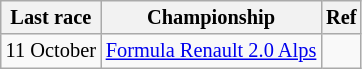<table class="wikitable" style="font-size: 85%">
<tr>
<th>Last race</th>
<th>Championship</th>
<th>Ref</th>
</tr>
<tr>
<td>11 October</td>
<td><a href='#'>Formula Renault 2.0 Alps</a></td>
<td></td>
</tr>
</table>
